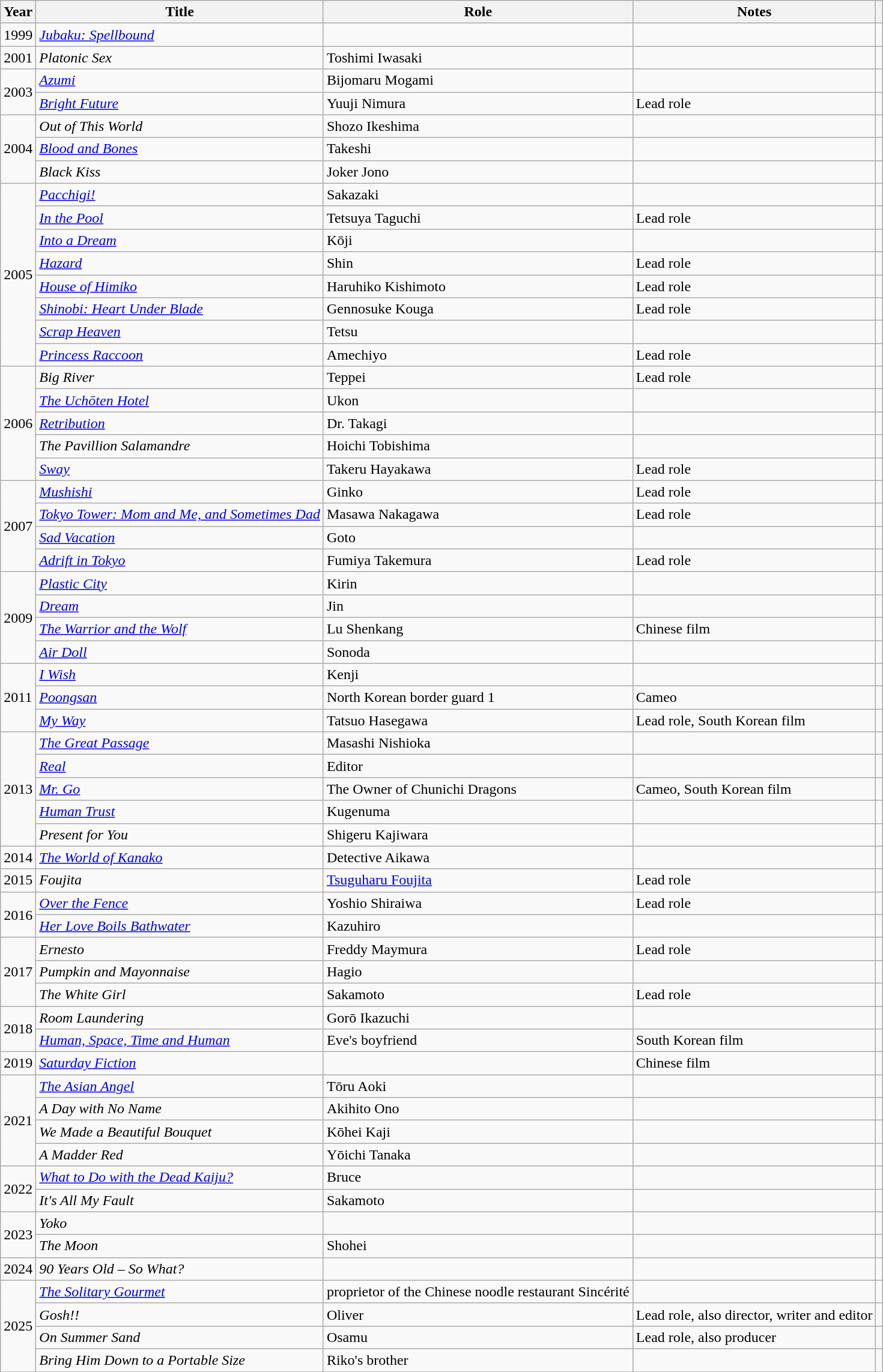<table class="wikitable sortable">
<tr>
<th>Year</th>
<th>Title</th>
<th>Role</th>
<th class="unsortable">Notes</th>
<th class="unsortable"></th>
</tr>
<tr>
<td>1999</td>
<td><em><a href='#'>Jubaku: Spellbound</a></em></td>
<td></td>
<td></td>
<td></td>
</tr>
<tr>
<td>2001</td>
<td><em>Platonic Sex</em></td>
<td>Toshimi Iwasaki</td>
<td></td>
<td></td>
</tr>
<tr>
<td rowspan=2>2003</td>
<td><em><a href='#'>Azumi</a></em></td>
<td>Bijomaru Mogami</td>
<td></td>
<td></td>
</tr>
<tr>
<td><em><a href='#'>Bright Future</a></em></td>
<td>Yuuji Nimura</td>
<td>Lead role</td>
<td></td>
</tr>
<tr>
<td rowspan=3>2004</td>
<td><em>Out of This World</em></td>
<td>Shozo Ikeshima</td>
<td></td>
<td></td>
</tr>
<tr>
<td><em><a href='#'>Blood and Bones</a></em></td>
<td>Takeshi</td>
<td></td>
<td></td>
</tr>
<tr>
<td><em>Black Kiss</em></td>
<td>Joker Jono</td>
<td></td>
<td></td>
</tr>
<tr>
<td rowspan=8>2005</td>
<td><em><a href='#'>Pacchigi!</a></em></td>
<td>Sakazaki</td>
<td></td>
<td></td>
</tr>
<tr>
<td><em><a href='#'>In the Pool</a></em></td>
<td>Tetsuya Taguchi</td>
<td>Lead role</td>
<td></td>
</tr>
<tr>
<td><em><a href='#'>Into a Dream</a></em></td>
<td>Kōji</td>
<td></td>
<td></td>
</tr>
<tr>
<td><em><a href='#'>Hazard</a></em></td>
<td>Shin</td>
<td>Lead role</td>
<td></td>
</tr>
<tr>
<td><em><a href='#'>House of Himiko</a></em></td>
<td>Haruhiko Kishimoto</td>
<td>Lead role</td>
<td></td>
</tr>
<tr>
<td><em><a href='#'>Shinobi: Heart Under Blade</a></em></td>
<td>Gennosuke Kouga</td>
<td>Lead role</td>
<td></td>
</tr>
<tr>
<td><em><a href='#'>Scrap Heaven</a></em></td>
<td>Tetsu</td>
<td></td>
<td></td>
</tr>
<tr>
<td><em><a href='#'>Princess Raccoon</a></em></td>
<td>Amechiyo</td>
<td>Lead role</td>
<td></td>
</tr>
<tr>
<td rowspan=5>2006</td>
<td><em>Big River</em></td>
<td>Teppei</td>
<td>Lead role</td>
<td></td>
</tr>
<tr>
<td><em><a href='#'>The Uchōten Hotel</a></em></td>
<td>Ukon</td>
<td></td>
<td></td>
</tr>
<tr>
<td><em><a href='#'>Retribution</a></em></td>
<td>Dr. Takagi</td>
<td></td>
<td></td>
</tr>
<tr>
<td><em>The Pavillion Salamandre</em></td>
<td>Hoichi Tobishima</td>
<td></td>
<td></td>
</tr>
<tr>
<td><em><a href='#'>Sway</a></em></td>
<td>Takeru Hayakawa</td>
<td>Lead role</td>
<td></td>
</tr>
<tr>
<td rowspan=4>2007</td>
<td><em><a href='#'>Mushishi</a></em></td>
<td>Ginko</td>
<td>Lead role</td>
<td></td>
</tr>
<tr>
<td><em><a href='#'>Tokyo Tower: Mom and Me, and Sometimes Dad</a></em></td>
<td>Masawa Nakagawa</td>
<td>Lead role</td>
<td></td>
</tr>
<tr>
<td><em><a href='#'>Sad Vacation</a></em></td>
<td>Goto</td>
<td></td>
<td></td>
</tr>
<tr>
<td><em><a href='#'>Adrift in Tokyo</a></em></td>
<td>Fumiya Takemura</td>
<td>Lead role</td>
<td></td>
</tr>
<tr>
<td rowspan=4>2009</td>
<td><em><a href='#'>Plastic City</a></em></td>
<td>Kirin</td>
<td></td>
<td></td>
</tr>
<tr>
<td><em><a href='#'>Dream</a></em></td>
<td>Jin</td>
<td></td>
<td></td>
</tr>
<tr>
<td><em><a href='#'>The Warrior and the Wolf</a></em></td>
<td>Lu Shenkang</td>
<td>Chinese film</td>
<td></td>
</tr>
<tr>
<td><em><a href='#'>Air Doll</a></em></td>
<td>Sonoda</td>
<td></td>
<td></td>
</tr>
<tr>
<td rowspan=3>2011</td>
<td><em><a href='#'>I Wish</a></em></td>
<td>Kenji</td>
<td></td>
<td></td>
</tr>
<tr>
<td><em><a href='#'>Poongsan</a></em></td>
<td>North Korean border guard 1</td>
<td>Cameo</td>
<td></td>
</tr>
<tr>
<td><em><a href='#'>My Way</a></em></td>
<td>Tatsuo Hasegawa</td>
<td>Lead role, South Korean film</td>
<td></td>
</tr>
<tr>
<td rowspan=5>2013</td>
<td><em><a href='#'>The Great Passage</a></em></td>
<td>Masashi Nishioka</td>
<td></td>
<td></td>
</tr>
<tr>
<td><em><a href='#'>Real</a></em></td>
<td>Editor</td>
<td></td>
<td></td>
</tr>
<tr>
<td><a href='#'><em>Mr. Go</em></a></td>
<td>The Owner of Chunichi Dragons</td>
<td>Cameo, South Korean film</td>
<td></td>
</tr>
<tr>
<td><em><a href='#'>Human Trust</a></em></td>
<td>Kugenuma</td>
<td></td>
<td></td>
</tr>
<tr>
<td><em>Present for You</em></td>
<td>Shigeru Kajiwara</td>
<td></td>
<td></td>
</tr>
<tr>
<td>2014</td>
<td><em><a href='#'>The World of Kanako</a></em></td>
<td>Detective Aikawa</td>
<td></td>
<td></td>
</tr>
<tr>
<td>2015</td>
<td><em>Foujita</em></td>
<td><a href='#'>Tsuguharu Foujita</a></td>
<td>Lead role</td>
<td></td>
</tr>
<tr>
<td rowspan=2>2016</td>
<td><em><a href='#'>Over the Fence</a></em></td>
<td>Yoshio Shiraiwa</td>
<td>Lead role</td>
<td></td>
</tr>
<tr>
<td><em><a href='#'>Her Love Boils Bathwater</a></em></td>
<td>Kazuhiro</td>
<td></td>
<td></td>
</tr>
<tr>
<td rowspan=3>2017</td>
<td><em>Ernesto</em></td>
<td>Freddy Maymura</td>
<td>Lead role</td>
<td></td>
</tr>
<tr>
<td><em>Pumpkin and Mayonnaise</em></td>
<td>Hagio</td>
<td></td>
<td></td>
</tr>
<tr>
<td><em>The White Girl</em></td>
<td>Sakamoto</td>
<td>Lead role</td>
<td></td>
</tr>
<tr>
<td rowspan=2>2018</td>
<td><em>Room Laundering</em></td>
<td>Gorō Ikazuchi</td>
<td></td>
<td></td>
</tr>
<tr>
<td><em><a href='#'>Human, Space, Time and Human</a></em></td>
<td>Eve's boyfriend</td>
<td>South Korean film</td>
<td></td>
</tr>
<tr>
<td>2019</td>
<td><em><a href='#'>Saturday Fiction</a></em></td>
<td></td>
<td>Chinese film</td>
<td></td>
</tr>
<tr>
<td rowspan=4>2021</td>
<td><em><a href='#'>The Asian Angel</a></em></td>
<td>Tōru Aoki</td>
<td></td>
<td></td>
</tr>
<tr>
<td><em>A Day with No Name</em></td>
<td>Akihito Ono</td>
<td></td>
<td></td>
</tr>
<tr>
<td><em>We Made a Beautiful Bouquet</em></td>
<td>Kōhei Kaji</td>
<td></td>
<td></td>
</tr>
<tr>
<td><em>A Madder Red</em></td>
<td>Yōichi Tanaka</td>
<td></td>
<td></td>
</tr>
<tr>
<td rowspan=2>2022</td>
<td><em><a href='#'>What to Do with the Dead Kaiju?</a></em></td>
<td>Bruce</td>
<td></td>
<td></td>
</tr>
<tr>
<td><em>It's All My Fault</em></td>
<td>Sakamoto</td>
<td></td>
<td></td>
</tr>
<tr>
<td rowspan=2>2023</td>
<td><em>Yoko</em></td>
<td></td>
<td></td>
<td></td>
</tr>
<tr>
<td><em>The Moon</em></td>
<td>Shohei</td>
<td></td>
<td></td>
</tr>
<tr>
<td>2024</td>
<td><em>90 Years Old – So What?</em></td>
<td></td>
<td></td>
<td></td>
</tr>
<tr>
<td rowspan=4>2025</td>
<td><em><a href='#'>The Solitary Gourmet</a></em></td>
<td>proprietor of the Chinese noodle restaurant Sincérité</td>
<td></td>
<td></td>
</tr>
<tr>
<td><em>Gosh!!</em></td>
<td>Oliver</td>
<td>Lead role, also director, writer and editor</td>
<td></td>
</tr>
<tr>
<td><em>On Summer Sand</em></td>
<td>Osamu</td>
<td>Lead role, also producer</td>
<td></td>
</tr>
<tr>
<td><em>Bring Him Down to a Portable Size</em></td>
<td>Riko's brother</td>
<td></td>
<td></td>
</tr>
<tr>
</tr>
</table>
